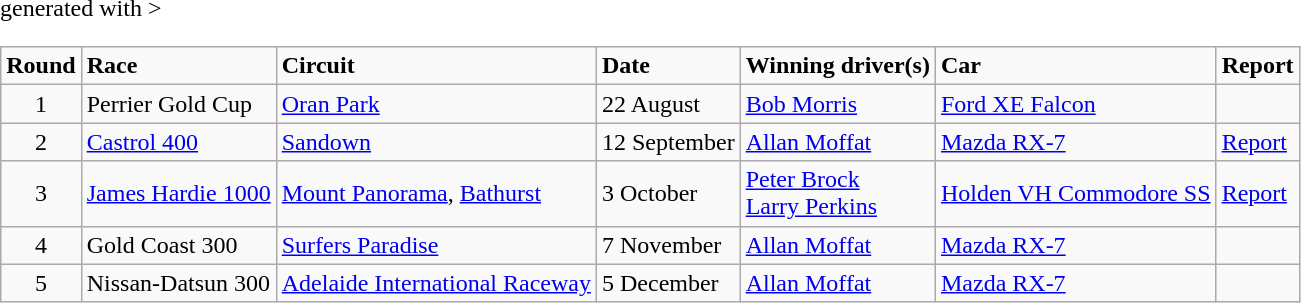<table class="wikitable" <hiddentext>generated with >
<tr style="font-weight:bold">
<td align="center">Round</td>
<td>Race</td>
<td>Circuit</td>
<td>Date</td>
<td>Winning driver(s)</td>
<td>Car</td>
<td>Report</td>
</tr>
<tr>
<td height="14" align="center">1</td>
<td>Perrier Gold Cup</td>
<td><a href='#'>Oran Park</a></td>
<td>22 August</td>
<td> <a href='#'>Bob Morris</a></td>
<td><a href='#'>Ford XE Falcon</a></td>
<td></td>
</tr>
<tr>
<td height="14" align="center">2</td>
<td><a href='#'>Castrol 400</a></td>
<td><a href='#'>Sandown</a></td>
<td>12 September</td>
<td> <a href='#'>Allan Moffat</a></td>
<td><a href='#'>Mazda RX-7</a></td>
<td><a href='#'>Report</a></td>
</tr>
<tr>
<td height="14" align="center">3</td>
<td><a href='#'>James Hardie 1000</a></td>
<td><a href='#'>Mount Panorama</a>, <a href='#'>Bathurst</a></td>
<td>3 October</td>
<td> <a href='#'>Peter Brock</a><br> <a href='#'>Larry Perkins</a></td>
<td><a href='#'>Holden VH Commodore SS</a></td>
<td><a href='#'>Report</a></td>
</tr>
<tr>
<td height="14" align="center">4</td>
<td>Gold Coast 300</td>
<td><a href='#'>Surfers Paradise</a></td>
<td>7 November</td>
<td> <a href='#'>Allan Moffat</a></td>
<td><a href='#'>Mazda RX-7</a></td>
<td></td>
</tr>
<tr>
<td height="14" align="center">5</td>
<td>Nissan-Datsun 300</td>
<td><a href='#'>Adelaide International Raceway</a></td>
<td>5 December</td>
<td> <a href='#'>Allan Moffat</a></td>
<td><a href='#'>Mazda RX-7</a></td>
<td></td>
</tr>
</table>
